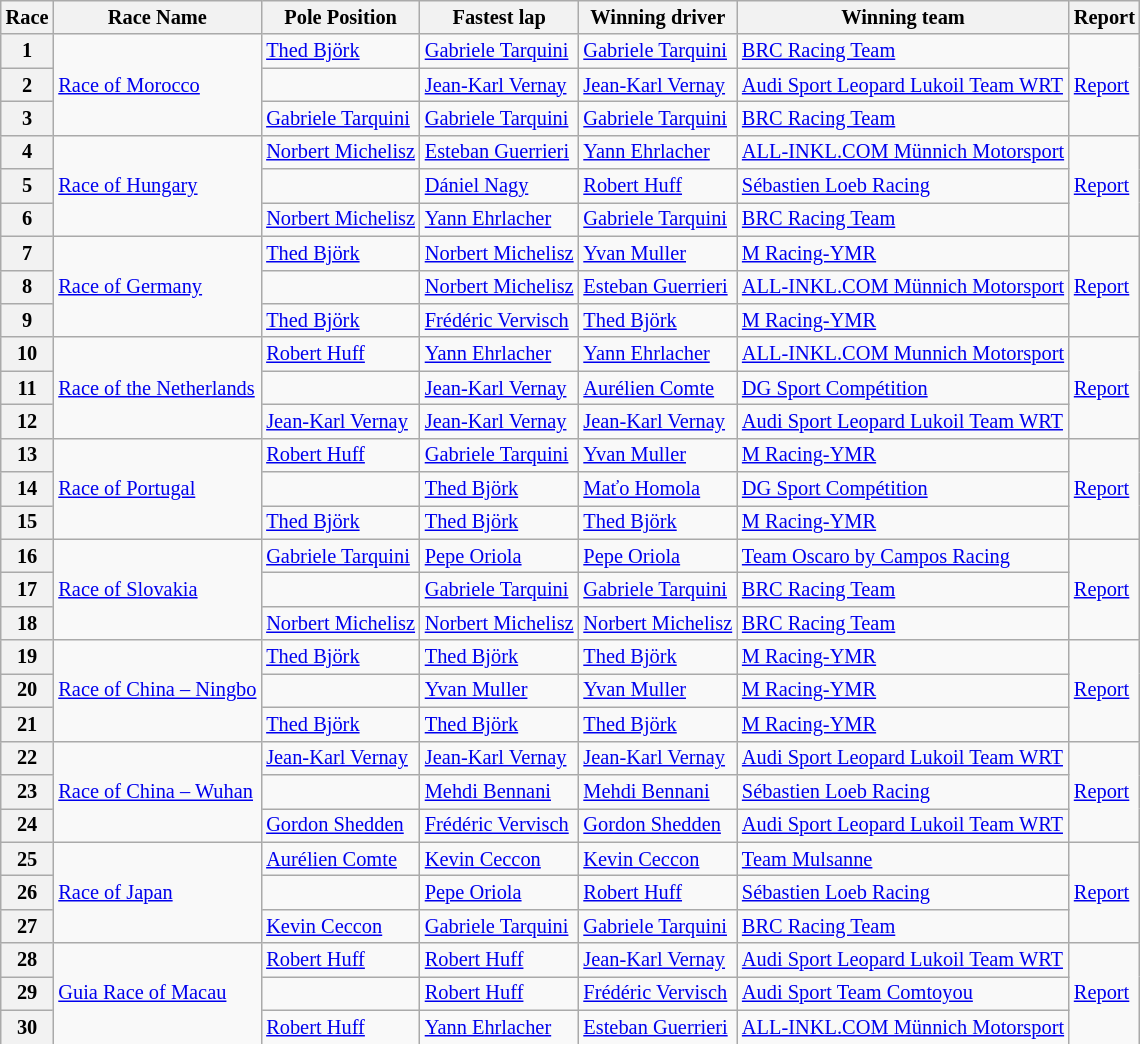<table class="wikitable" style="font-size: 85%">
<tr>
<th>Race</th>
<th>Race Name</th>
<th>Pole Position</th>
<th>Fastest lap</th>
<th>Winning driver</th>
<th>Winning team</th>
<th>Report</th>
</tr>
<tr>
<th>1</th>
<td rowspan=3> <a href='#'>Race of Morocco</a></td>
<td> <a href='#'>Thed Björk</a></td>
<td> <a href='#'>Gabriele Tarquini</a></td>
<td> <a href='#'>Gabriele Tarquini</a></td>
<td> <a href='#'>BRC Racing Team</a></td>
<td rowspan=3><a href='#'>Report</a></td>
</tr>
<tr>
<th>2</th>
<td></td>
<td> <a href='#'>Jean-Karl Vernay</a></td>
<td> <a href='#'>Jean-Karl Vernay</a></td>
<td> <a href='#'>Audi Sport Leopard Lukoil Team WRT</a></td>
</tr>
<tr>
<th>3</th>
<td> <a href='#'>Gabriele Tarquini</a></td>
<td> <a href='#'>Gabriele Tarquini</a></td>
<td> <a href='#'>Gabriele Tarquini</a></td>
<td> <a href='#'>BRC Racing Team</a></td>
</tr>
<tr>
<th>4</th>
<td rowspan=3> <a href='#'>Race of Hungary</a></td>
<td> <a href='#'>Norbert Michelisz</a></td>
<td> <a href='#'>Esteban Guerrieri</a></td>
<td> <a href='#'>Yann Ehrlacher</a></td>
<td> <a href='#'>ALL-INKL.COM Münnich Motorsport</a></td>
<td rowspan=3><a href='#'>Report</a></td>
</tr>
<tr>
<th>5</th>
<td></td>
<td> <a href='#'>Dániel Nagy</a></td>
<td> <a href='#'>Robert Huff</a></td>
<td> <a href='#'>Sébastien Loeb Racing</a></td>
</tr>
<tr>
<th>6</th>
<td> <a href='#'>Norbert Michelisz</a></td>
<td> <a href='#'>Yann Ehrlacher</a></td>
<td> <a href='#'>Gabriele Tarquini</a></td>
<td> <a href='#'>BRC Racing Team</a></td>
</tr>
<tr>
<th>7</th>
<td rowspan=3> <a href='#'>Race of Germany</a></td>
<td> <a href='#'>Thed Björk</a></td>
<td> <a href='#'>Norbert Michelisz</a></td>
<td> <a href='#'>Yvan Muller</a></td>
<td> <a href='#'>M Racing-YMR</a></td>
<td rowspan=3><a href='#'>Report</a></td>
</tr>
<tr>
<th>8</th>
<td></td>
<td> <a href='#'>Norbert Michelisz</a></td>
<td> <a href='#'>Esteban Guerrieri</a></td>
<td> <a href='#'>ALL-INKL.COM Münnich Motorsport</a></td>
</tr>
<tr>
<th>9</th>
<td> <a href='#'>Thed Björk</a></td>
<td> <a href='#'>Frédéric Vervisch</a></td>
<td> <a href='#'>Thed Björk</a></td>
<td> <a href='#'>M Racing-YMR</a></td>
</tr>
<tr>
<th>10</th>
<td rowspan=3 nowrap> <a href='#'>Race of the Netherlands</a></td>
<td> <a href='#'>Robert Huff</a></td>
<td> <a href='#'>Yann Ehrlacher</a></td>
<td> <a href='#'>Yann Ehrlacher</a></td>
<td> <a href='#'>ALL-INKL.COM Munnich Motorsport</a></td>
<td rowspan=3><a href='#'>Report</a></td>
</tr>
<tr>
<th>11</th>
<td></td>
<td> <a href='#'>Jean-Karl Vernay</a></td>
<td> <a href='#'>Aurélien Comte</a></td>
<td> <a href='#'>DG Sport Compétition</a></td>
</tr>
<tr>
<th>12</th>
<td nowrap> <a href='#'>Jean-Karl Vernay</a></td>
<td nowrap> <a href='#'>Jean-Karl Vernay</a></td>
<td nowrap> <a href='#'>Jean-Karl Vernay</a></td>
<td nowrap> <a href='#'>Audi Sport Leopard Lukoil Team WRT</a></td>
</tr>
<tr>
<th>13</th>
<td rowspan=3> <a href='#'>Race of Portugal</a></td>
<td> <a href='#'>Robert Huff</a></td>
<td> <a href='#'>Gabriele Tarquini</a></td>
<td> <a href='#'>Yvan Muller</a></td>
<td> <a href='#'>M Racing-YMR</a></td>
<td rowspan=3><a href='#'>Report</a></td>
</tr>
<tr>
<th>14</th>
<td></td>
<td> <a href='#'>Thed Björk</a></td>
<td> <a href='#'>Maťo Homola</a></td>
<td> <a href='#'>DG Sport Compétition</a></td>
</tr>
<tr>
<th>15</th>
<td> <a href='#'>Thed Björk</a></td>
<td> <a href='#'>Thed Björk</a></td>
<td> <a href='#'>Thed Björk</a></td>
<td> <a href='#'>M Racing-YMR</a></td>
</tr>
<tr>
<th>16</th>
<td rowspan=3> <a href='#'>Race of Slovakia</a></td>
<td> <a href='#'>Gabriele Tarquini</a></td>
<td> <a href='#'>Pepe Oriola</a></td>
<td> <a href='#'>Pepe Oriola</a></td>
<td> <a href='#'>Team Oscaro by Campos Racing</a></td>
<td rowspan=3><a href='#'>Report</a></td>
</tr>
<tr>
<th>17</th>
<td></td>
<td> <a href='#'>Gabriele Tarquini</a></td>
<td> <a href='#'>Gabriele Tarquini</a></td>
<td> <a href='#'>BRC Racing Team</a></td>
</tr>
<tr>
<th>18</th>
<td> <a href='#'>Norbert Michelisz</a></td>
<td> <a href='#'>Norbert Michelisz</a></td>
<td> <a href='#'>Norbert Michelisz</a></td>
<td> <a href='#'>BRC Racing Team</a></td>
</tr>
<tr>
<th>19</th>
<td rowspan=3> <a href='#'>Race of China – Ningbo</a></td>
<td> <a href='#'>Thed Björk</a></td>
<td> <a href='#'>Thed Björk</a></td>
<td> <a href='#'>Thed Björk</a></td>
<td> <a href='#'>M Racing-YMR</a></td>
<td rowspan=3><a href='#'>Report</a></td>
</tr>
<tr>
<th>20</th>
<td></td>
<td> <a href='#'>Yvan Muller</a></td>
<td> <a href='#'>Yvan Muller</a></td>
<td> <a href='#'>M Racing-YMR</a></td>
</tr>
<tr>
<th>21</th>
<td> <a href='#'>Thed Björk</a></td>
<td> <a href='#'>Thed Björk</a></td>
<td> <a href='#'>Thed Björk</a></td>
<td> <a href='#'>M Racing-YMR</a></td>
</tr>
<tr>
<th>22</th>
<td rowspan=3> <a href='#'>Race of China – Wuhan</a></td>
<td> <a href='#'>Jean-Karl Vernay</a></td>
<td> <a href='#'>Jean-Karl Vernay</a></td>
<td> <a href='#'>Jean-Karl Vernay</a></td>
<td> <a href='#'>Audi Sport Leopard Lukoil Team WRT</a></td>
<td rowspan=3><a href='#'>Report</a></td>
</tr>
<tr>
<th>23</th>
<td></td>
<td> <a href='#'>Mehdi Bennani</a></td>
<td> <a href='#'>Mehdi Bennani</a></td>
<td> <a href='#'>Sébastien Loeb Racing</a></td>
</tr>
<tr>
<th>24</th>
<td> <a href='#'>Gordon Shedden</a></td>
<td> <a href='#'>Frédéric Vervisch</a></td>
<td> <a href='#'>Gordon Shedden</a></td>
<td> <a href='#'>Audi Sport Leopard Lukoil Team WRT</a></td>
</tr>
<tr>
<th>25</th>
<td rowspan=3> <a href='#'>Race of Japan</a></td>
<td> <a href='#'>Aurélien Comte</a></td>
<td> <a href='#'>Kevin Ceccon</a></td>
<td> <a href='#'>Kevin Ceccon</a></td>
<td> <a href='#'>Team Mulsanne</a></td>
<td rowspan=3><a href='#'>Report</a></td>
</tr>
<tr>
<th>26</th>
<td></td>
<td> <a href='#'>Pepe Oriola</a></td>
<td> <a href='#'>Robert Huff</a></td>
<td> <a href='#'>Sébastien Loeb Racing</a></td>
</tr>
<tr>
<th>27</th>
<td> <a href='#'>Kevin Ceccon</a></td>
<td> <a href='#'>Gabriele Tarquini</a></td>
<td> <a href='#'>Gabriele Tarquini</a></td>
<td> <a href='#'>BRC Racing Team</a></td>
</tr>
<tr>
<th>28</th>
<td rowspan=3> <a href='#'>Guia Race of Macau</a></td>
<td> <a href='#'>Robert Huff</a></td>
<td> <a href='#'>Robert Huff</a></td>
<td> <a href='#'>Jean-Karl Vernay</a></td>
<td> <a href='#'>Audi Sport Leopard Lukoil Team WRT</a></td>
<td rowspan=3><a href='#'>Report</a></td>
</tr>
<tr>
<th>29</th>
<td></td>
<td> <a href='#'>Robert Huff</a></td>
<td> <a href='#'>Frédéric Vervisch</a></td>
<td> <a href='#'>Audi Sport Team Comtoyou</a></td>
</tr>
<tr>
<th>30</th>
<td> <a href='#'>Robert Huff</a></td>
<td> <a href='#'>Yann Ehrlacher</a></td>
<td> <a href='#'>Esteban Guerrieri</a></td>
<td> <a href='#'>ALL-INKL.COM Münnich Motorsport</a></td>
</tr>
</table>
